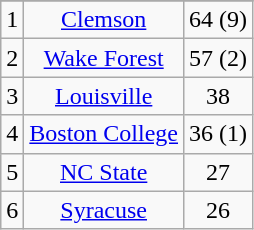<table class="wikitable" style="display: inline-table; text-align: center;">
<tr align="center">
</tr>
<tr align="center">
<td>1</td>
<td><a href='#'>Clemson</a></td>
<td>64 (9)</td>
</tr>
<tr align="center">
<td>2</td>
<td><a href='#'>Wake Forest</a></td>
<td>57 (2)</td>
</tr>
<tr align="center">
<td>3</td>
<td><a href='#'>Louisville</a></td>
<td>38</td>
</tr>
<tr align="center">
<td>4</td>
<td><a href='#'>Boston College</a></td>
<td>36 (1)</td>
</tr>
<tr align="center">
<td>5</td>
<td><a href='#'>NC State</a></td>
<td>27</td>
</tr>
<tr align="center">
<td>6</td>
<td><a href='#'>Syracuse</a></td>
<td>26</td>
</tr>
</table>
